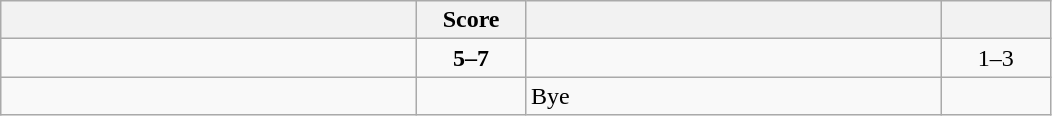<table class="wikitable" style="text-align: center; ">
<tr>
<th align="right" width="270"></th>
<th width="65">Score</th>
<th align="left" width="270"></th>
<th width="65"></th>
</tr>
<tr>
<td align="left"></td>
<td><strong>5–7</strong></td>
<td align="left"><strong></strong></td>
<td>1–3 <strong></strong></td>
</tr>
<tr>
<td align="left"><strong></strong></td>
<td></td>
<td align="left">Bye</td>
<td></td>
</tr>
</table>
